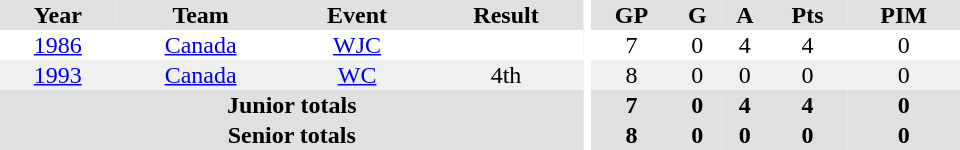<table border="0" cellpadding="1" cellspacing="0" ID="Table3" style="text-align:center; width:40em">
<tr style="text-align:center; background:#e0e0e0">
<th>Year</th>
<th>Team</th>
<th>Event</th>
<th>Result</th>
<th rowspan="99" style="background:#ffffff"></th>
<th>GP</th>
<th>G</th>
<th>A</th>
<th>Pts</th>
<th>PIM</th>
</tr>
<tr>
<td><a href='#'>1986</a></td>
<td><a href='#'>Canada</a></td>
<td><a href='#'>WJC</a></td>
<td></td>
<td>7</td>
<td>0</td>
<td>4</td>
<td>4</td>
<td>0</td>
</tr>
<tr style="background:#f0f0f0">
<td><a href='#'>1993</a></td>
<td><a href='#'>Canada</a></td>
<td><a href='#'>WC</a></td>
<td>4th</td>
<td>8</td>
<td>0</td>
<td>0</td>
<td>0</td>
<td>0</td>
</tr>
<tr style="background:#e0e0e0">
<th colspan=4>Junior totals</th>
<th>7</th>
<th>0</th>
<th>4</th>
<th>4</th>
<th>0</th>
</tr>
<tr style="background:#e0e0e0">
<th colspan=4>Senior totals</th>
<th>8</th>
<th>0</th>
<th>0</th>
<th>0</th>
<th>0</th>
</tr>
</table>
